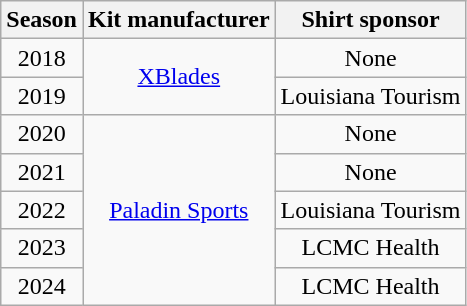<table class="wikitable" style="text-align: center">
<tr>
<th>Season</th>
<th>Kit manufacturer</th>
<th>Shirt sponsor</th>
</tr>
<tr>
<td>2018</td>
<td rowspan="2"><a href='#'>XBlades</a></td>
<td>None</td>
</tr>
<tr>
<td>2019</td>
<td>Louisiana Tourism</td>
</tr>
<tr>
<td>2020</td>
<td rowspan="5"><a href='#'>Paladin Sports</a></td>
<td>None</td>
</tr>
<tr>
<td>2021</td>
<td>None</td>
</tr>
<tr>
<td>2022</td>
<td>Louisiana Tourism</td>
</tr>
<tr>
<td>2023</td>
<td>LCMC Health</td>
</tr>
<tr>
<td>2024</td>
<td>LCMC Health</td>
</tr>
</table>
